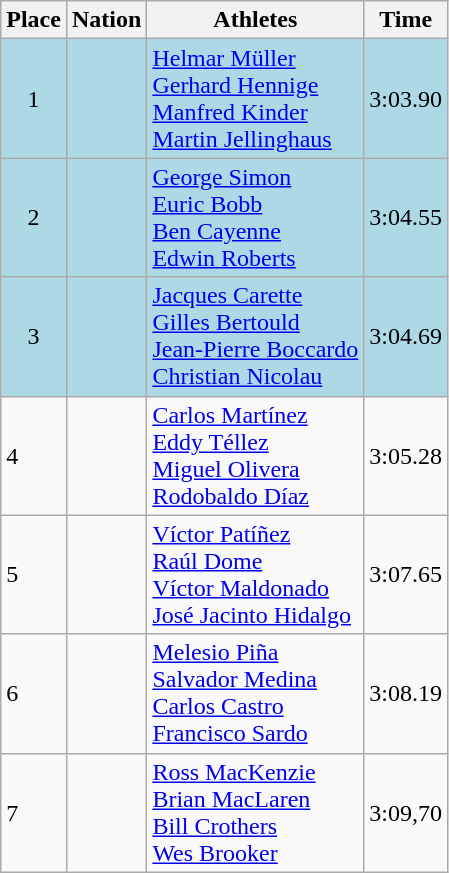<table class=wikitable>
<tr>
<th>Place</th>
<th>Nation</th>
<th>Athletes</th>
<th>Time</th>
</tr>
<tr align=center bgcolor=lightblue>
<td>1</td>
<td align=left></td>
<td align=left><a href='#'>Helmar Müller</a> <br> <a href='#'>Gerhard Hennige</a> <br> <a href='#'>Manfred Kinder</a> <br> <a href='#'>Martin Jellinghaus</a></td>
<td>3:03.90</td>
</tr>
<tr align=center bgcolor=lightblue>
<td>2</td>
<td align=left></td>
<td align=left><a href='#'>George Simon</a> <br> <a href='#'>Euric Bobb</a> <br> <a href='#'>Ben Cayenne</a> <br> <a href='#'>Edwin Roberts</a></td>
<td>3:04.55</td>
</tr>
<tr align=center bgcolor=lightblue>
<td>3</td>
<td align=left></td>
<td align=left><a href='#'>Jacques Carette</a> <br> <a href='#'>Gilles Bertould</a> <br> <a href='#'>Jean-Pierre Boccardo</a> <br> <a href='#'>Christian Nicolau</a></td>
<td>3:04.69</td>
</tr>
<tr>
<td>4</td>
<td align=left></td>
<td align=left><a href='#'>Carlos Martínez</a> <br> <a href='#'>Eddy Téllez</a> <br> <a href='#'>Miguel Olivera</a> <br> <a href='#'>Rodobaldo Díaz</a></td>
<td>3:05.28</td>
</tr>
<tr>
<td>5</td>
<td align=left></td>
<td align=left><a href='#'>Víctor Patíñez</a> <br> <a href='#'>Raúl Dome</a> <br> <a href='#'>Víctor Maldonado</a> <br> <a href='#'>José Jacinto Hidalgo</a></td>
<td>3:07.65</td>
</tr>
<tr>
<td>6</td>
<td align=left></td>
<td align=left><a href='#'>Melesio Piña</a> <br> <a href='#'>Salvador Medina</a> <br> <a href='#'>Carlos Castro</a> <br> <a href='#'>Francisco Sardo</a></td>
<td>3:08.19</td>
</tr>
<tr>
<td>7</td>
<td align=left></td>
<td align=left><a href='#'>Ross MacKenzie</a> <br> <a href='#'>Brian MacLaren</a> <br> <a href='#'>Bill Crothers</a> <br> <a href='#'>Wes Brooker</a></td>
<td>3:09,70</td>
</tr>
</table>
